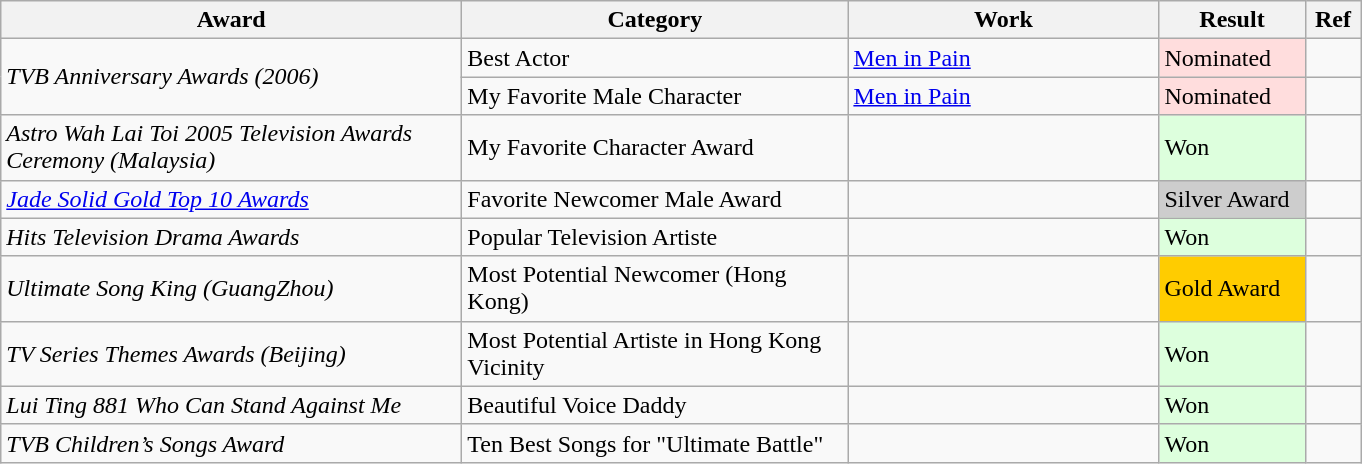<table class="wikitable">
<tr>
<th width="300">Award</th>
<th width="250">Category</th>
<th width="200">Work</th>
<th width="90">Result</th>
<th width="30">Ref</th>
</tr>
<tr>
<td Rowspan="2"><em>TVB Anniversary Awards (2006)</em></td>
<td>Best Actor</td>
<td><a href='#'>Men in Pain</a></td>
<td style="background: #ffdddd"><div>Nominated</div></td>
<td align="center"></td>
</tr>
<tr>
<td>My Favorite Male Character</td>
<td><a href='#'>Men in Pain</a></td>
<td style="background: #ffdddd"><div>Nominated</div></td>
<td align="center"></td>
</tr>
<tr>
<td><em>Astro Wah Lai Toi 2005 Television Awards Ceremony (Malaysia)</em></td>
<td>My Favorite Character Award</td>
<td></td>
<td style="background: #ddffdd"><div>Won</div></td>
<td align="center"></td>
</tr>
<tr>
<td><em><a href='#'>Jade Solid Gold Top 10 Awards</a></em></td>
<td>Favorite Newcomer Male Award</td>
<td></td>
<td style="background:#cdcdcd"><div>Silver Award</div></td>
<td align="center"></td>
</tr>
<tr>
<td><em>Hits Television Drama Awards</em></td>
<td>Popular Television Artiste</td>
<td></td>
<td style="background:#ddffdd"><div>Won</div></td>
<td align="center"></td>
</tr>
<tr>
<td><em>Ultimate Song King (GuangZhou)</em></td>
<td>Most Potential Newcomer (Hong Kong)</td>
<td></td>
<td style="background:#FFCC00"><div>Gold Award</div></td>
<td align="center"></td>
</tr>
<tr>
<td><em>TV Series Themes Awards (Beijing)</em></td>
<td>Most Potential Artiste in Hong Kong Vicinity</td>
<td></td>
<td style="background:#ddffdd"><div>Won</div></td>
<td align="center"></td>
</tr>
<tr>
<td><em>Lui Ting 881 Who Can Stand Against Me</em></td>
<td>Beautiful Voice Daddy</td>
<td></td>
<td style="background:#ddffdd"><div>Won</div></td>
<td align="center"></td>
</tr>
<tr>
<td><em>TVB Children’s Songs Award</em></td>
<td>Ten Best Songs for "Ultimate Battle"</td>
<td></td>
<td style="background:#ddffdd"><div>Won</div></td>
<td align="center"></td>
</tr>
</table>
